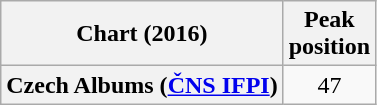<table class="wikitable sortable plainrowheaders" style="text-align:center;">
<tr>
<th scope="col">Chart (2016)</th>
<th scope="col">Peak<br>position</th>
</tr>
<tr>
<th scope="row">Czech Albums (<a href='#'>ČNS IFPI</a>)</th>
<td>47</td>
</tr>
</table>
